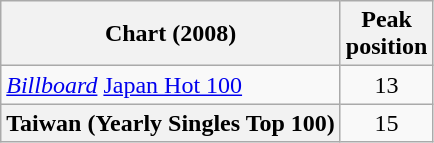<table class="wikitable sortable plainrowheaders">
<tr>
<th>Chart (2008)</th>
<th>Peak<br>position</th>
</tr>
<tr>
<td><em><a href='#'>Billboard</a></em> <a href='#'>Japan Hot 100</a></td>
<td align="center">13</td>
</tr>
<tr>
<th scope="row">Taiwan (Yearly Singles Top 100)</th>
<td align="center">15</td>
</tr>
</table>
